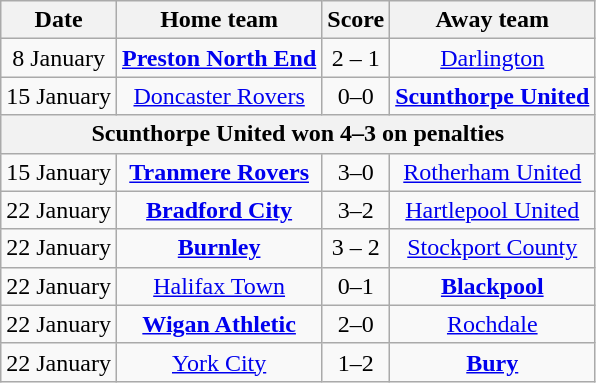<table class="wikitable" style="text-align: center">
<tr>
<th>Date</th>
<th>Home team</th>
<th>Score</th>
<th>Away team</th>
</tr>
<tr>
<td>8 January</td>
<td><strong><a href='#'>Preston North End</a></strong></td>
<td>2 – 1</td>
<td><a href='#'>Darlington</a></td>
</tr>
<tr>
<td>15 January</td>
<td><a href='#'>Doncaster Rovers</a></td>
<td>0–0</td>
<td><strong><a href='#'>Scunthorpe United</a></strong></td>
</tr>
<tr>
<th colspan="5">Scunthorpe United won 4–3 on penalties</th>
</tr>
<tr>
<td>15 January</td>
<td><strong><a href='#'>Tranmere Rovers</a></strong></td>
<td>3–0</td>
<td><a href='#'>Rotherham United</a></td>
</tr>
<tr>
<td>22 January</td>
<td><strong><a href='#'>Bradford City</a></strong></td>
<td>3–2</td>
<td><a href='#'>Hartlepool United</a></td>
</tr>
<tr>
<td>22 January</td>
<td><strong><a href='#'>Burnley</a></strong></td>
<td>3 – 2</td>
<td><a href='#'>Stockport County</a></td>
</tr>
<tr>
<td>22 January</td>
<td><a href='#'>Halifax Town</a></td>
<td>0–1</td>
<td><strong><a href='#'>Blackpool</a></strong></td>
</tr>
<tr>
<td>22 January</td>
<td><strong><a href='#'>Wigan Athletic</a></strong></td>
<td>2–0</td>
<td><a href='#'>Rochdale</a></td>
</tr>
<tr>
<td>22 January</td>
<td><a href='#'>York City</a></td>
<td>1–2</td>
<td><strong><a href='#'>Bury</a></strong></td>
</tr>
</table>
